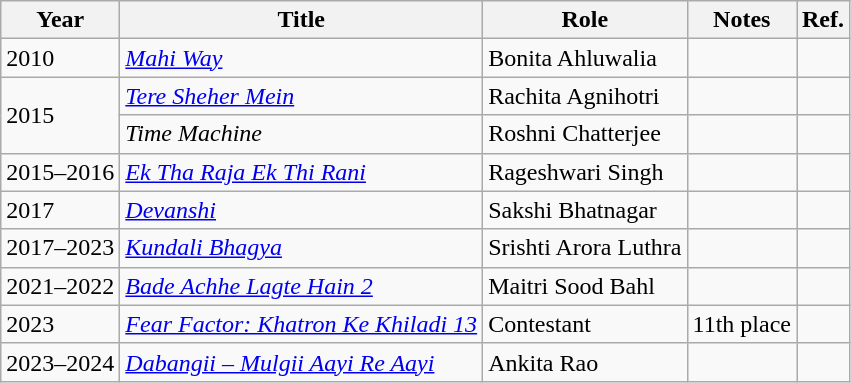<table class="wikitable">
<tr>
<th>Year</th>
<th>Title</th>
<th>Role</th>
<th>Notes</th>
<th>Ref.</th>
</tr>
<tr>
<td>2010</td>
<td><em><a href='#'>Mahi Way</a></em></td>
<td>Bonita Ahluwalia</td>
<td></td>
<td></td>
</tr>
<tr>
<td rowspan="2">2015</td>
<td><em><a href='#'>Tere Sheher Mein</a></em></td>
<td>Rachita Agnihotri</td>
<td></td>
<td></td>
</tr>
<tr>
<td><em>Time Machine</em></td>
<td>Roshni Chatterjee</td>
<td></td>
<td></td>
</tr>
<tr>
<td>2015–2016</td>
<td><em><a href='#'>Ek Tha Raja Ek Thi Rani</a></em></td>
<td>Rageshwari Singh</td>
<td></td>
<td></td>
</tr>
<tr>
<td>2017</td>
<td><em><a href='#'>Devanshi</a></em></td>
<td>Sakshi Bhatnagar</td>
<td></td>
<td></td>
</tr>
<tr>
<td>2017–2023</td>
<td><em><a href='#'>Kundali Bhagya</a></em></td>
<td>Srishti Arora Luthra</td>
<td></td>
<td></td>
</tr>
<tr>
<td>2021–2022</td>
<td><em><a href='#'>Bade Achhe Lagte Hain 2</a></em></td>
<td>Maitri Sood Bahl</td>
<td></td>
<td></td>
</tr>
<tr>
<td>2023</td>
<td><em><a href='#'>Fear Factor: Khatron Ke Khiladi 13</a></em></td>
<td>Contestant</td>
<td>11th place</td>
<td></td>
</tr>
<tr>
<td>2023–2024</td>
<td><em><a href='#'>Dabangii – Mulgii Aayi Re Aayi</a></em></td>
<td>Ankita Rao</td>
<td></td>
<td></td>
</tr>
</table>
